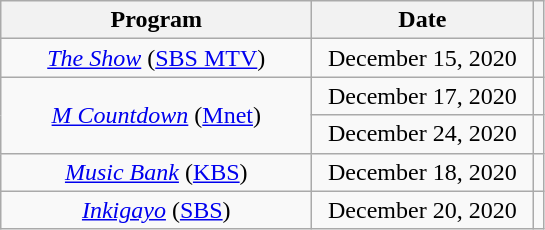<table class="wikitable" style="text-align:center">
<tr>
<th width="200">Program</th>
<th width="140">Date</th>
<th></th>
</tr>
<tr>
<td><em><a href='#'>The Show</a></em> (<a href='#'>SBS MTV</a>)</td>
<td>December 15, 2020</td>
<td></td>
</tr>
<tr>
<td rowspan="2"><em><a href='#'>M Countdown</a></em> (<a href='#'>Mnet</a>)</td>
<td>December 17, 2020</td>
<td></td>
</tr>
<tr>
<td>December 24, 2020</td>
<td></td>
</tr>
<tr>
<td><em><a href='#'>Music Bank</a></em> (<a href='#'>KBS</a>)</td>
<td>December 18, 2020</td>
<td></td>
</tr>
<tr>
<td><em><a href='#'>Inkigayo</a></em> (<a href='#'>SBS</a>)</td>
<td>December 20, 2020</td>
<td></td>
</tr>
</table>
